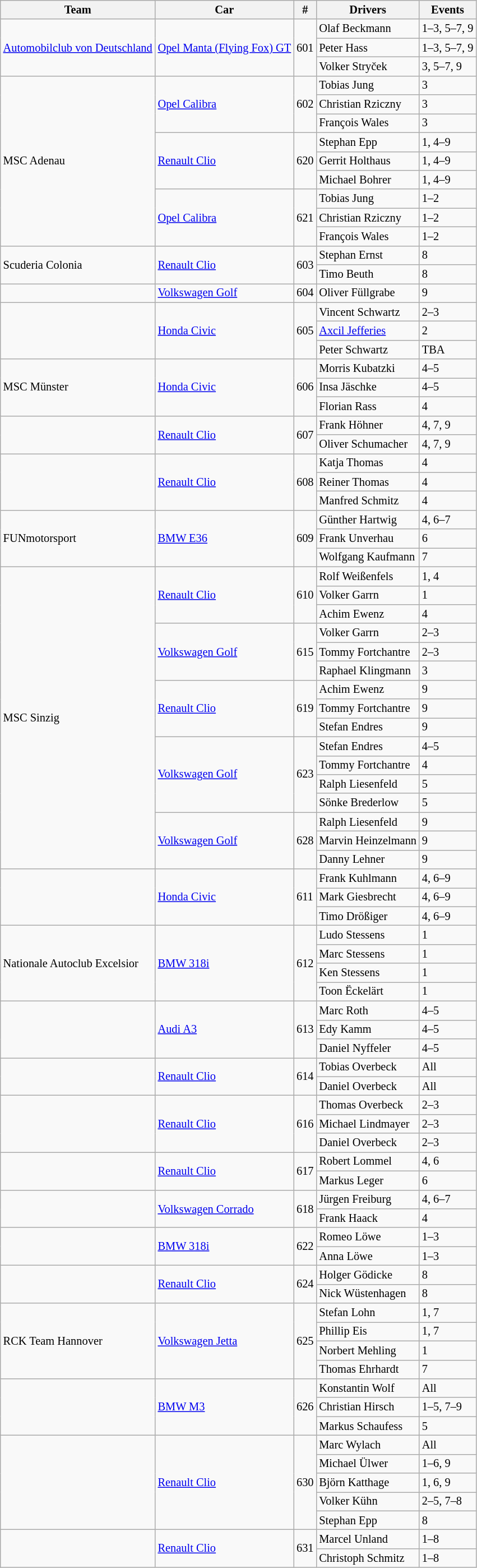<table class="wikitable" style="font-size: 85%;">
<tr>
<th>Team</th>
<th>Car</th>
<th>#</th>
<th>Drivers</th>
<th>Events</th>
</tr>
<tr>
<td rowspan=3> <a href='#'>Automobilclub von Deutschland</a></td>
<td rowspan=3><a href='#'>Opel Manta (Flying Fox) GT</a></td>
<td rowspan=3>601</td>
<td> Olaf Beckmann</td>
<td>1–3, 5–7, 9</td>
</tr>
<tr>
<td> Peter Hass</td>
<td>1–3, 5–7, 9</td>
</tr>
<tr>
<td> Volker Stryček</td>
<td>3, 5–7, 9</td>
</tr>
<tr>
<td rowspan=9> MSC Adenau</td>
<td rowspan=3><a href='#'>Opel Calibra</a></td>
<td rowspan=3>602</td>
<td> Tobias Jung</td>
<td>3</td>
</tr>
<tr>
<td> Christian Rziczny</td>
<td>3</td>
</tr>
<tr>
<td> François Wales</td>
<td>3</td>
</tr>
<tr>
<td rowspan=3><a href='#'>Renault Clio</a></td>
<td rowspan=3>620</td>
<td> Stephan Epp</td>
<td>1, 4–9</td>
</tr>
<tr>
<td> Gerrit Holthaus</td>
<td>1, 4–9</td>
</tr>
<tr>
<td> Michael Bohrer</td>
<td>1, 4–9</td>
</tr>
<tr>
<td rowspan=3><a href='#'>Opel Calibra</a></td>
<td rowspan=3>621</td>
<td> Tobias Jung</td>
<td>1–2</td>
</tr>
<tr>
<td> Christian Rziczny</td>
<td>1–2</td>
</tr>
<tr>
<td> François Wales</td>
<td>1–2</td>
</tr>
<tr>
<td rowspan=2> Scuderia Colonia</td>
<td rowspan=2><a href='#'>Renault Clio</a></td>
<td rowspan=2>603</td>
<td> Stephan Ernst</td>
<td>8</td>
</tr>
<tr>
<td> Timo Beuth</td>
<td>8</td>
</tr>
<tr>
<td rowspan=1></td>
<td rowspan=1><a href='#'>Volkswagen Golf</a></td>
<td rowspan=1>604</td>
<td> Oliver Füllgrabe</td>
<td>9</td>
</tr>
<tr>
<td rowspan=3></td>
<td rowspan=3><a href='#'>Honda Civic</a></td>
<td rowspan=3>605</td>
<td> Vincent Schwartz</td>
<td>2–3</td>
</tr>
<tr>
<td> <a href='#'>Axcil Jefferies</a></td>
<td>2</td>
</tr>
<tr>
<td> Peter Schwartz</td>
<td>TBA</td>
</tr>
<tr>
<td rowspan=3> MSC Münster</td>
<td rowspan=3><a href='#'>Honda Civic</a></td>
<td rowspan=3>606</td>
<td> Morris Kubatzki</td>
<td>4–5</td>
</tr>
<tr>
<td> Insa Jäschke</td>
<td>4–5</td>
</tr>
<tr>
<td> Florian Rass</td>
<td>4</td>
</tr>
<tr>
<td rowspan=2></td>
<td rowspan=2><a href='#'>Renault Clio</a></td>
<td rowspan=2>607</td>
<td> Frank Höhner</td>
<td>4, 7, 9</td>
</tr>
<tr>
<td> Oliver Schumacher</td>
<td>4, 7, 9</td>
</tr>
<tr>
<td rowspan=3></td>
<td rowspan=3><a href='#'>Renault Clio</a></td>
<td rowspan=3>608</td>
<td> Katja Thomas</td>
<td>4</td>
</tr>
<tr>
<td> Reiner Thomas</td>
<td>4</td>
</tr>
<tr>
<td> Manfred Schmitz</td>
<td>4</td>
</tr>
<tr>
<td rowspan=3> FUNmotorsport</td>
<td rowspan=3><a href='#'>BMW E36</a></td>
<td rowspan=3>609</td>
<td> Günther Hartwig</td>
<td>4, 6–7</td>
</tr>
<tr>
<td> Frank Unverhau</td>
<td>6</td>
</tr>
<tr>
<td> Wolfgang Kaufmann</td>
<td>7</td>
</tr>
<tr>
<td rowspan=16> MSC Sinzig</td>
<td rowspan=3><a href='#'>Renault Clio</a></td>
<td rowspan=3>610</td>
<td> Rolf Weißenfels</td>
<td>1, 4</td>
</tr>
<tr>
<td> Volker Garrn</td>
<td>1</td>
</tr>
<tr>
<td> Achim Ewenz</td>
<td>4</td>
</tr>
<tr>
<td rowspan=3><a href='#'>Volkswagen Golf</a></td>
<td rowspan=3>615</td>
<td> Volker Garrn</td>
<td>2–3</td>
</tr>
<tr>
<td> Tommy Fortchantre</td>
<td>2–3</td>
</tr>
<tr>
<td> Raphael Klingmann</td>
<td>3</td>
</tr>
<tr>
<td rowspan=3><a href='#'>Renault Clio</a></td>
<td rowspan=3>619</td>
<td> Achim Ewenz</td>
<td>9</td>
</tr>
<tr>
<td> Tommy Fortchantre</td>
<td>9</td>
</tr>
<tr>
<td> Stefan Endres</td>
<td>9</td>
</tr>
<tr>
<td rowspan=4><a href='#'>Volkswagen Golf</a></td>
<td rowspan=4>623</td>
<td> Stefan Endres</td>
<td>4–5</td>
</tr>
<tr>
<td> Tommy Fortchantre</td>
<td>4</td>
</tr>
<tr>
<td> Ralph Liesenfeld</td>
<td>5</td>
</tr>
<tr>
<td> Sönke Brederlow</td>
<td>5</td>
</tr>
<tr>
<td rowspan=3><a href='#'>Volkswagen Golf</a></td>
<td rowspan=3>628</td>
<td> Ralph Liesenfeld</td>
<td>9</td>
</tr>
<tr>
<td> Marvin Heinzelmann</td>
<td>9</td>
</tr>
<tr>
<td> Danny Lehner</td>
<td>9</td>
</tr>
<tr>
<td rowspan=3></td>
<td rowspan=3><a href='#'>Honda Civic</a></td>
<td rowspan=3>611</td>
<td> Frank Kuhlmann</td>
<td>4, 6–9</td>
</tr>
<tr>
<td> Mark Giesbrecht</td>
<td>4, 6–9</td>
</tr>
<tr>
<td> Timo Drößiger</td>
<td>4, 6–9</td>
</tr>
<tr>
<td rowspan=4> Nationale Autoclub Excelsior</td>
<td rowspan=4><a href='#'>BMW 318i</a></td>
<td rowspan=4>612</td>
<td> Ludo Stessens</td>
<td>1</td>
</tr>
<tr>
<td> Marc Stessens</td>
<td>1</td>
</tr>
<tr>
<td> Ken Stessens</td>
<td>1</td>
</tr>
<tr>
<td> Toon Ëckelärt</td>
<td>1</td>
</tr>
<tr>
<td rowspan=3></td>
<td rowspan=3><a href='#'>Audi A3</a></td>
<td rowspan=3>613</td>
<td> Marc Roth</td>
<td>4–5</td>
</tr>
<tr>
<td> Edy Kamm</td>
<td>4–5</td>
</tr>
<tr>
<td> Daniel Nyffeler</td>
<td>4–5</td>
</tr>
<tr>
<td rowspan=2></td>
<td rowspan=2><a href='#'>Renault Clio</a></td>
<td rowspan=2>614</td>
<td> Tobias Overbeck</td>
<td>All</td>
</tr>
<tr>
<td> Daniel Overbeck</td>
<td>All</td>
</tr>
<tr>
<td rowspan=3></td>
<td rowspan=3><a href='#'>Renault Clio</a></td>
<td rowspan=3>616</td>
<td> Thomas Overbeck</td>
<td>2–3</td>
</tr>
<tr>
<td> Michael Lindmayer</td>
<td>2–3</td>
</tr>
<tr>
<td> Daniel Overbeck</td>
<td>2–3</td>
</tr>
<tr>
<td rowspan=2></td>
<td rowspan=2><a href='#'>Renault Clio</a></td>
<td rowspan=2>617</td>
<td> Robert Lommel</td>
<td>4, 6</td>
</tr>
<tr>
<td> Markus Leger</td>
<td>6</td>
</tr>
<tr>
<td rowspan=2></td>
<td rowspan=2><a href='#'>Volkswagen Corrado</a></td>
<td rowspan=2>618</td>
<td> Jürgen Freiburg</td>
<td>4, 6–7</td>
</tr>
<tr>
<td> Frank Haack</td>
<td>4</td>
</tr>
<tr>
<td rowspan=2></td>
<td rowspan=2><a href='#'>BMW 318i</a></td>
<td rowspan=2>622</td>
<td> Romeo Löwe</td>
<td>1–3</td>
</tr>
<tr>
<td> Anna Löwe</td>
<td>1–3</td>
</tr>
<tr>
<td rowspan=2></td>
<td rowspan=2><a href='#'>Renault Clio</a></td>
<td rowspan=2>624</td>
<td> Holger Gödicke</td>
<td>8</td>
</tr>
<tr>
<td> Nick Wüstenhagen</td>
<td>8</td>
</tr>
<tr>
<td rowspan=4> RCK Team Hannover</td>
<td rowspan=4><a href='#'>Volkswagen Jetta</a></td>
<td rowspan=4>625</td>
<td> Stefan Lohn</td>
<td>1, 7</td>
</tr>
<tr>
<td> Phillip Eis</td>
<td>1, 7</td>
</tr>
<tr>
<td> Norbert Mehling</td>
<td>1</td>
</tr>
<tr>
<td> Thomas Ehrhardt</td>
<td>7</td>
</tr>
<tr>
<td rowspan=3></td>
<td rowspan=3><a href='#'>BMW M3</a></td>
<td rowspan=3>626</td>
<td> Konstantin Wolf</td>
<td>All</td>
</tr>
<tr>
<td> Christian Hirsch</td>
<td>1–5, 7–9</td>
</tr>
<tr>
<td> Markus Schaufess</td>
<td>5</td>
</tr>
<tr>
<td rowspan=5></td>
<td rowspan=5><a href='#'>Renault Clio</a></td>
<td rowspan=5>630</td>
<td> Marc Wylach</td>
<td>All</td>
</tr>
<tr>
<td> Michael Ülwer</td>
<td>1–6, 9</td>
</tr>
<tr>
<td> Björn Katthage</td>
<td>1, 6, 9</td>
</tr>
<tr>
<td> Volker Kühn</td>
<td>2–5, 7–8</td>
</tr>
<tr>
<td> Stephan Epp</td>
<td>8</td>
</tr>
<tr>
<td rowspan=2></td>
<td rowspan=2><a href='#'>Renault Clio</a></td>
<td rowspan=2>631</td>
<td> Marcel Unland</td>
<td>1–8</td>
</tr>
<tr>
<td> Christoph Schmitz</td>
<td>1–8</td>
</tr>
</table>
